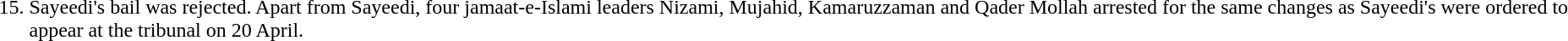<table>
<tr valign=top>
<td>15.</td>
<td>Sayeedi's bail was rejected. Apart from Sayeedi, four jamaat-e-Islami leaders Nizami, Mujahid, Kamaruzzaman and Qader Mollah arrested for the same changes as Sayeedi's were ordered to appear at the tribunal on 20 April.</td>
</tr>
</table>
